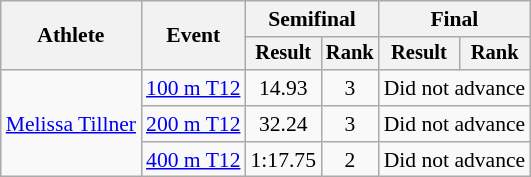<table class="wikitable" style="font-size:90%">
<tr>
<th rowspan="2">Athlete</th>
<th rowspan="2">Event</th>
<th colspan="2">Semifinal</th>
<th colspan="2">Final</th>
</tr>
<tr style="font-size:95%">
<th>Result</th>
<th>Rank</th>
<th>Result</th>
<th>Rank</th>
</tr>
<tr align=center>
<td align=left rowspan=3><a href='#'>Melissa Tillner</a></td>
<td align=left><a href='#'>100 m T12</a></td>
<td>14.93</td>
<td>3</td>
<td colspan=2>Did not advance</td>
</tr>
<tr align=center>
<td align=left><a href='#'>200 m T12</a></td>
<td>32.24</td>
<td>3</td>
<td colspan=2>Did not advance</td>
</tr>
<tr align=center>
<td align=left><a href='#'>400 m T12</a></td>
<td>1:17.75</td>
<td>2</td>
<td colspan=2>Did not advance</td>
</tr>
</table>
